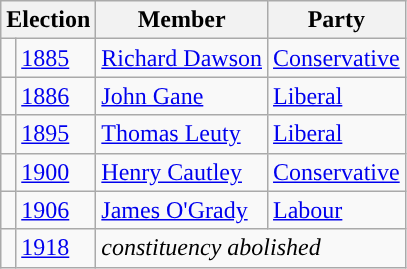<table class="wikitable">
<tr>
<th colspan="2">Election</th>
<th>Member</th>
<th>Party</th>
</tr>
<tr>
<td style="color:inherit;background-color: "></td>
<td><a href='#'>1885</a></td>
<td><a href='#'>Richard Dawson</a></td>
<td><a href='#'>Conservative</a></td>
</tr>
<tr>
<td style="color:inherit;background-color: "></td>
<td><a href='#'>1886</a></td>
<td><a href='#'>John Gane</a></td>
<td><a href='#'>Liberal</a></td>
</tr>
<tr>
<td style="color:inherit;background-color: "></td>
<td><a href='#'>1895</a></td>
<td><a href='#'>Thomas Leuty</a></td>
<td><a href='#'>Liberal</a></td>
</tr>
<tr>
<td style="color:inherit;background-color: "></td>
<td><a href='#'>1900</a></td>
<td><a href='#'>Henry Cautley</a></td>
<td><a href='#'>Conservative</a></td>
</tr>
<tr>
<td style="color:inherit;background-color: "></td>
<td><a href='#'>1906</a></td>
<td><a href='#'>James O'Grady</a></td>
<td><a href='#'>Labour</a></td>
</tr>
<tr>
<td></td>
<td><a href='#'>1918</a></td>
<td colspan="2"><em>constituency abolished</em></td>
</tr>
</table>
